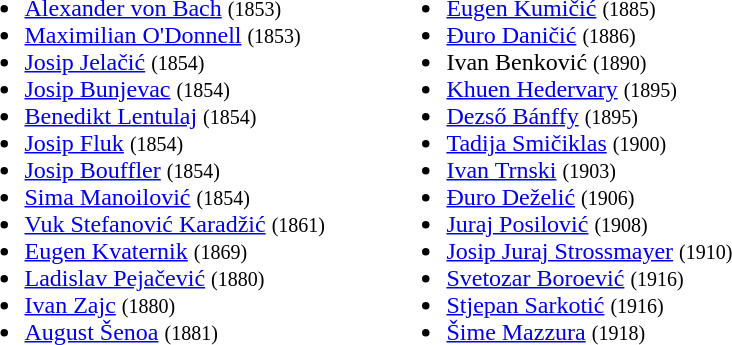<table>
<tr>
<td valign="top"><br><ul><li><a href='#'>Alexander von Bach</a> <small>(1853)</small></li><li><a href='#'>Maximilian O'Donnell</a> <small>(1853)</small></li><li><a href='#'>Josip Jelačić</a> <small>(1854)</small></li><li><a href='#'>Josip Bunjevac</a> <small>(1854)</small></li><li><a href='#'>Benedikt Lentulaj</a> <small>(1854)</small></li><li><a href='#'>Josip Fluk</a> <small>(1854)</small></li><li><a href='#'>Josip Bouffler</a> <small>(1854)</small></li><li><a href='#'>Sima Manoilović</a> <small>(1854)</small></li><li><a href='#'>Vuk Stefanović Karadžić</a> <small>(1861)</small></li><li><a href='#'>Eugen Kvaternik</a> <small>(1869)</small></li><li><a href='#'>Ladislav Pejačević</a> <small>(1880)</small></li><li><a href='#'>Ivan Zajc</a> <small>(1880)</small></li><li><a href='#'>August Šenoa</a> <small>(1881)</small></li></ul></td>
<td width="33"> </td>
<td valign="top"><br><ul><li><a href='#'>Eugen Kumičić</a> <small>(1885)</small></li><li><a href='#'>Đuro Daničić</a> <small>(1886)</small></li><li>Ivan Benković <small>(1890)</small></li><li><a href='#'>Khuen Hedervary</a> <small>(1895)</small></li><li><a href='#'>Dezső Bánffy</a> <small>(1895)</small></li><li><a href='#'>Tadija Smičiklas</a> <small>(1900)</small></li><li><a href='#'>Ivan Trnski</a> <small>(1903)</small></li><li><a href='#'>Đuro Deželić</a> <small>(1906)</small></li><li><a href='#'>Juraj Posilović</a> <small>(1908)</small></li><li><a href='#'>Josip Juraj Strossmayer</a> <small>(1910)</small></li><li><a href='#'>Svetozar Boroević</a> <small>(1916)</small></li><li><a href='#'>Stjepan Sarkotić</a> <small>(1916)</small></li><li><a href='#'>Šime Mazzura</a> <small>(1918)</small></li></ul></td>
</tr>
</table>
